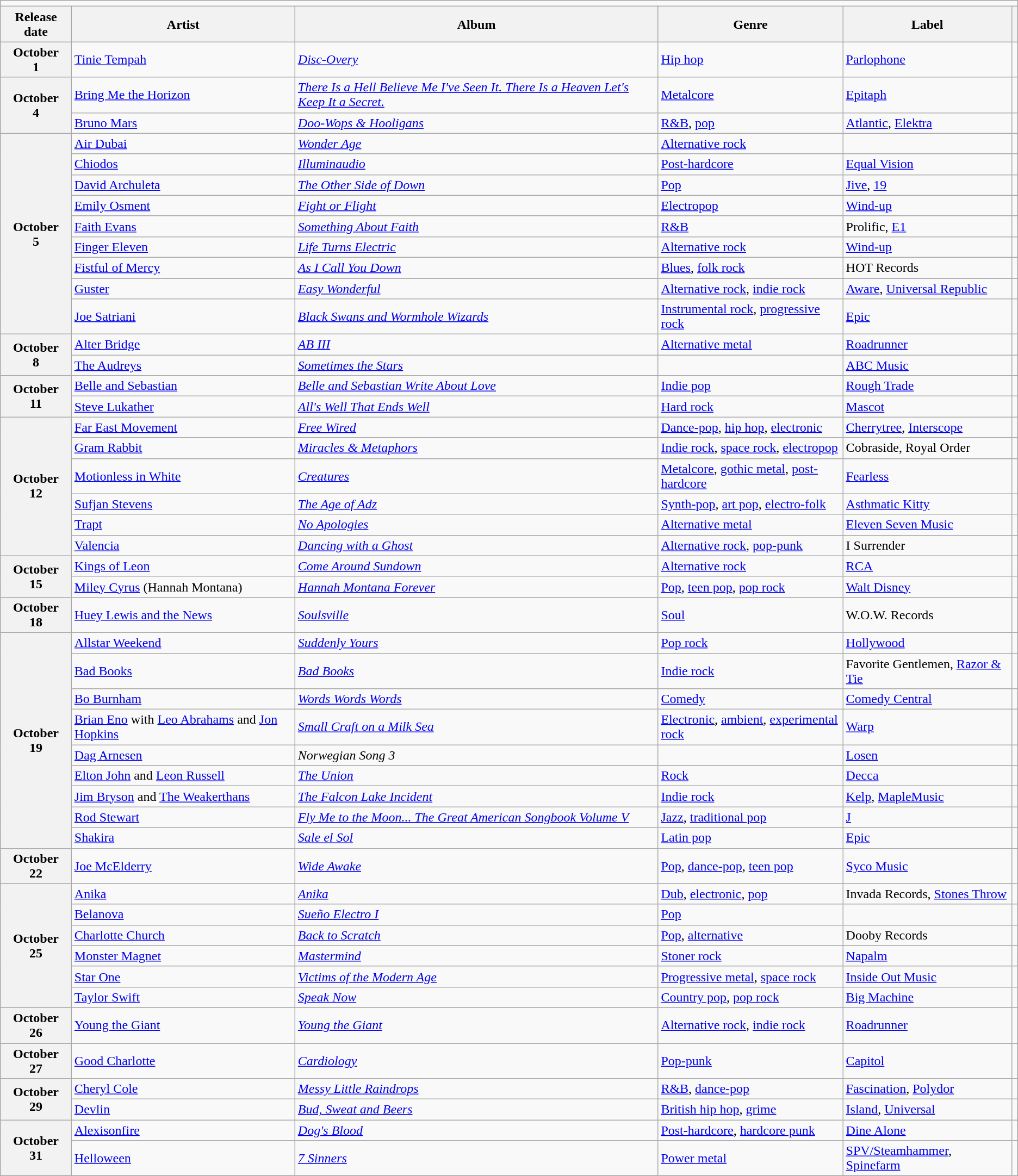<table class="wikitable plainrowheaders">
<tr>
<td colspan="6" style="text-align:center;"></td>
</tr>
<tr>
<th scope="col">Release date</th>
<th scope="col">Artist</th>
<th scope="col">Album</th>
<th scope="col">Genre</th>
<th scope="col">Label</th>
<th scope="col"></th>
</tr>
<tr>
<th scope="row" style="text-align:center;">October<br>1</th>
<td><a href='#'>Tinie Tempah</a></td>
<td><em><a href='#'>Disc-Overy</a></em></td>
<td><a href='#'>Hip hop</a></td>
<td><a href='#'>Parlophone</a></td>
<td></td>
</tr>
<tr>
<th scope="row" rowspan="2" style="text-align:center;">October<br>4</th>
<td><a href='#'>Bring Me the Horizon</a></td>
<td><em><a href='#'>There Is a Hell Believe Me I've Seen It. There Is a Heaven Let's Keep It a Secret.</a></em></td>
<td><a href='#'>Metalcore</a></td>
<td><a href='#'>Epitaph</a></td>
<td></td>
</tr>
<tr>
<td><a href='#'>Bruno Mars</a></td>
<td><em><a href='#'>Doo-Wops & Hooligans</a></em></td>
<td><a href='#'>R&B</a>, <a href='#'>pop</a></td>
<td><a href='#'>Atlantic</a>, <a href='#'>Elektra</a></td>
<td></td>
</tr>
<tr>
<th scope="row" rowspan="9" style="text-align:center;">October<br>5</th>
<td><a href='#'>Air Dubai</a></td>
<td><em><a href='#'>Wonder Age</a></em></td>
<td><a href='#'>Alternative rock</a></td>
<td></td>
<td></td>
</tr>
<tr>
<td><a href='#'>Chiodos</a></td>
<td><em><a href='#'>Illuminaudio</a></em></td>
<td><a href='#'>Post-hardcore</a></td>
<td><a href='#'>Equal Vision</a></td>
<td></td>
</tr>
<tr>
<td><a href='#'>David Archuleta</a></td>
<td><em><a href='#'>The Other Side of Down</a></em></td>
<td><a href='#'>Pop</a></td>
<td><a href='#'>Jive</a>, <a href='#'>19</a></td>
<td></td>
</tr>
<tr>
<td><a href='#'>Emily Osment</a></td>
<td><em><a href='#'>Fight or Flight</a></em></td>
<td><a href='#'>Electropop</a></td>
<td><a href='#'>Wind-up</a></td>
<td></td>
</tr>
<tr>
<td><a href='#'>Faith Evans</a></td>
<td><em><a href='#'>Something About Faith</a></em></td>
<td><a href='#'>R&B</a></td>
<td>Prolific, <a href='#'>E1</a></td>
<td></td>
</tr>
<tr>
<td><a href='#'>Finger Eleven</a></td>
<td><em><a href='#'>Life Turns Electric</a></em></td>
<td><a href='#'>Alternative rock</a></td>
<td><a href='#'>Wind-up</a></td>
<td></td>
</tr>
<tr>
<td><a href='#'>Fistful of Mercy</a></td>
<td><em><a href='#'>As I Call You Down</a></em></td>
<td><a href='#'>Blues</a>, <a href='#'>folk rock</a></td>
<td>HOT Records</td>
<td></td>
</tr>
<tr>
<td><a href='#'>Guster</a></td>
<td><em><a href='#'>Easy Wonderful</a></em></td>
<td><a href='#'>Alternative rock</a>, <a href='#'>indie rock</a></td>
<td><a href='#'>Aware</a>, <a href='#'>Universal Republic</a></td>
<td></td>
</tr>
<tr>
<td><a href='#'>Joe Satriani</a></td>
<td><em><a href='#'>Black Swans and Wormhole Wizards</a></em></td>
<td><a href='#'>Instrumental rock</a>, <a href='#'>progressive rock</a></td>
<td><a href='#'>Epic</a></td>
<td></td>
</tr>
<tr>
<th scope="row" rowspan="2" style="text-align:center;">October <br>8</th>
<td><a href='#'>Alter Bridge</a></td>
<td><em><a href='#'>AB III</a></em></td>
<td><a href='#'>Alternative metal</a></td>
<td><a href='#'>Roadrunner</a></td>
<td></td>
</tr>
<tr>
<td><a href='#'>The Audreys</a></td>
<td><em><a href='#'>Sometimes the Stars</a></em></td>
<td></td>
<td><a href='#'>ABC Music</a></td>
<td></td>
</tr>
<tr>
<th scope="row" rowspan="2" style="text-align:center;">October <br>11</th>
<td><a href='#'>Belle and Sebastian</a></td>
<td><em><a href='#'>Belle and Sebastian Write About Love</a></em></td>
<td><a href='#'>Indie pop</a></td>
<td><a href='#'>Rough Trade</a></td>
<td></td>
</tr>
<tr>
<td><a href='#'>Steve Lukather</a></td>
<td><em><a href='#'>All's Well That Ends Well</a></em></td>
<td><a href='#'>Hard rock</a></td>
<td><a href='#'>Mascot</a></td>
<td></td>
</tr>
<tr>
<th scope="row" rowspan="6" style="text-align:center;">October<br>12</th>
<td><a href='#'>Far East Movement</a></td>
<td><em><a href='#'>Free Wired</a></em></td>
<td><a href='#'>Dance-pop</a>, <a href='#'>hip hop</a>, <a href='#'>electronic</a></td>
<td><a href='#'>Cherrytree</a>, <a href='#'>Interscope</a></td>
<td></td>
</tr>
<tr>
<td><a href='#'>Gram Rabbit</a></td>
<td><em><a href='#'>Miracles & Metaphors</a></em></td>
<td><a href='#'>Indie rock</a>, <a href='#'>space rock</a>, <a href='#'>electropop</a></td>
<td>Cobraside, Royal Order</td>
<td></td>
</tr>
<tr>
<td><a href='#'>Motionless in White</a></td>
<td><em><a href='#'>Creatures</a></em></td>
<td><a href='#'>Metalcore</a>, <a href='#'>gothic metal</a>, <a href='#'>post-hardcore</a></td>
<td><a href='#'>Fearless</a></td>
<td></td>
</tr>
<tr>
<td><a href='#'>Sufjan Stevens</a></td>
<td><em><a href='#'>The Age of Adz</a></em></td>
<td><a href='#'>Synth-pop</a>, <a href='#'>art pop</a>, <a href='#'>electro-folk</a></td>
<td><a href='#'>Asthmatic Kitty</a></td>
<td></td>
</tr>
<tr>
<td><a href='#'>Trapt</a></td>
<td><em><a href='#'>No Apologies</a></em></td>
<td><a href='#'>Alternative metal</a></td>
<td><a href='#'>Eleven Seven Music</a></td>
<td></td>
</tr>
<tr>
<td><a href='#'>Valencia</a></td>
<td><em><a href='#'>Dancing with a Ghost</a></em></td>
<td><a href='#'>Alternative rock</a>, <a href='#'>pop-punk</a></td>
<td>I Surrender</td>
<td></td>
</tr>
<tr>
<th scope="row" rowspan="2" style="text-align:center;">October<br>15</th>
<td><a href='#'>Kings of Leon</a></td>
<td><em><a href='#'>Come Around Sundown</a></em></td>
<td><a href='#'>Alternative rock</a></td>
<td><a href='#'>RCA</a></td>
<td></td>
</tr>
<tr>
<td><a href='#'>Miley Cyrus</a> (Hannah Montana)</td>
<td><em><a href='#'>Hannah Montana Forever</a></em></td>
<td><a href='#'>Pop</a>, <a href='#'>teen pop</a>, <a href='#'>pop rock</a></td>
<td><a href='#'>Walt Disney</a></td>
<td></td>
</tr>
<tr>
<th scope="row" style="text-align:center;">October<br>18</th>
<td><a href='#'>Huey Lewis and the News</a></td>
<td><em><a href='#'>Soulsville</a></em></td>
<td><a href='#'>Soul</a></td>
<td>W.O.W. Records</td>
<td></td>
</tr>
<tr>
<th scope="row" rowspan="9" style="text-align:center;">October<br>19</th>
<td><a href='#'>Allstar Weekend</a></td>
<td><em><a href='#'>Suddenly Yours</a></em></td>
<td><a href='#'>Pop rock</a></td>
<td><a href='#'>Hollywood</a></td>
<td></td>
</tr>
<tr>
<td><a href='#'>Bad Books</a></td>
<td><em><a href='#'>Bad Books</a></em></td>
<td><a href='#'>Indie rock</a></td>
<td>Favorite Gentlemen, <a href='#'>Razor & Tie</a></td>
<td></td>
</tr>
<tr>
<td><a href='#'>Bo Burnham</a></td>
<td><em><a href='#'>Words Words Words</a></em></td>
<td><a href='#'>Comedy</a></td>
<td><a href='#'>Comedy Central</a></td>
<td></td>
</tr>
<tr>
<td><a href='#'>Brian Eno</a> with <a href='#'>Leo Abrahams</a> and <a href='#'>Jon Hopkins</a></td>
<td><em><a href='#'>Small Craft on a Milk Sea</a></em></td>
<td><a href='#'>Electronic</a>, <a href='#'>ambient</a>, <a href='#'>experimental rock</a></td>
<td><a href='#'>Warp</a></td>
<td></td>
</tr>
<tr>
<td><a href='#'>Dag Arnesen</a></td>
<td><em>Norwegian Song 3</em></td>
<td></td>
<td><a href='#'>Losen</a></td>
<td></td>
</tr>
<tr>
<td><a href='#'>Elton John</a> and <a href='#'>Leon Russell</a></td>
<td><em><a href='#'>The Union</a></em></td>
<td><a href='#'>Rock</a></td>
<td><a href='#'>Decca</a></td>
<td></td>
</tr>
<tr>
<td><a href='#'>Jim Bryson</a> and <a href='#'>The Weakerthans</a></td>
<td><em><a href='#'>The Falcon Lake Incident</a></em></td>
<td><a href='#'>Indie rock</a></td>
<td><a href='#'>Kelp</a>, <a href='#'>MapleMusic</a></td>
<td></td>
</tr>
<tr>
<td><a href='#'>Rod Stewart</a></td>
<td><em><a href='#'>Fly Me to the Moon... The Great American Songbook Volume V</a></em></td>
<td><a href='#'>Jazz</a>, <a href='#'>traditional pop</a></td>
<td><a href='#'>J</a></td>
<td></td>
</tr>
<tr>
<td><a href='#'>Shakira</a></td>
<td><em><a href='#'>Sale el Sol</a></em></td>
<td><a href='#'>Latin pop</a></td>
<td><a href='#'>Epic</a></td>
<td></td>
</tr>
<tr>
<th scope="row" style="text-align:center;">October<br>22</th>
<td><a href='#'>Joe McElderry</a></td>
<td><em><a href='#'>Wide Awake</a></em></td>
<td><a href='#'>Pop</a>, <a href='#'>dance-pop</a>, <a href='#'>teen pop</a></td>
<td><a href='#'>Syco Music</a></td>
<td></td>
</tr>
<tr>
<th scope="row" rowspan="6" style="text-align:center;">October<br>25</th>
<td><a href='#'>Anika</a></td>
<td><em><a href='#'>Anika</a></em></td>
<td><a href='#'>Dub</a>, <a href='#'>electronic</a>, <a href='#'>pop</a></td>
<td>Invada Records, <a href='#'>Stones Throw</a></td>
<td></td>
</tr>
<tr>
<td><a href='#'>Belanova</a></td>
<td><em><a href='#'>Sueño Electro I</a></em></td>
<td><a href='#'>Pop</a></td>
<td></td>
<td></td>
</tr>
<tr>
<td><a href='#'>Charlotte Church</a></td>
<td><em><a href='#'>Back to Scratch</a></em></td>
<td><a href='#'>Pop</a>, <a href='#'>alternative</a></td>
<td>Dooby Records</td>
<td></td>
</tr>
<tr>
<td><a href='#'>Monster Magnet</a></td>
<td><em><a href='#'>Mastermind</a></em></td>
<td><a href='#'>Stoner rock</a></td>
<td><a href='#'>Napalm</a></td>
<td></td>
</tr>
<tr>
<td><a href='#'>Star One</a></td>
<td><em><a href='#'>Victims of the Modern Age</a></em></td>
<td><a href='#'>Progressive metal</a>, <a href='#'>space rock</a></td>
<td><a href='#'>Inside Out Music</a></td>
<td></td>
</tr>
<tr>
<td><a href='#'>Taylor Swift</a></td>
<td><em><a href='#'>Speak Now</a></em></td>
<td><a href='#'>Country pop</a>, <a href='#'>pop rock</a></td>
<td><a href='#'>Big Machine</a></td>
<td></td>
</tr>
<tr>
<th scope="row" style="text-align:center;">October<br>26</th>
<td><a href='#'>Young the Giant</a></td>
<td><em><a href='#'>Young the Giant</a></em></td>
<td><a href='#'>Alternative rock</a>, <a href='#'>indie rock</a></td>
<td><a href='#'>Roadrunner</a></td>
<td></td>
</tr>
<tr>
<th scope="row" style="text-align:center;">October<br>27</th>
<td><a href='#'>Good Charlotte</a></td>
<td><em><a href='#'>Cardiology</a></em></td>
<td><a href='#'>Pop-punk</a></td>
<td><a href='#'>Capitol</a></td>
<td></td>
</tr>
<tr>
<th scope="row" rowspan="2" style="text-align:center;">October<br>29</th>
<td><a href='#'>Cheryl Cole</a></td>
<td><em><a href='#'>Messy Little Raindrops</a></em></td>
<td><a href='#'>R&B</a>, <a href='#'>dance-pop</a></td>
<td><a href='#'>Fascination</a>, <a href='#'>Polydor</a></td>
<td></td>
</tr>
<tr>
<td><a href='#'>Devlin</a></td>
<td><em><a href='#'>Bud, Sweat and Beers</a></em></td>
<td><a href='#'>British hip hop</a>, <a href='#'>grime</a></td>
<td><a href='#'>Island</a>, <a href='#'>Universal</a></td>
<td></td>
</tr>
<tr>
<th scope="row" rowspan="2" style="text-align:center;">October<br>31</th>
<td><a href='#'>Alexisonfire</a></td>
<td><em><a href='#'>Dog's Blood</a></em></td>
<td><a href='#'>Post-hardcore</a>, <a href='#'>hardcore punk</a></td>
<td><a href='#'>Dine Alone</a></td>
<td></td>
</tr>
<tr>
<td><a href='#'>Helloween</a></td>
<td><em><a href='#'>7 Sinners</a></em></td>
<td><a href='#'>Power metal</a></td>
<td><a href='#'>SPV/Steamhammer</a>, <a href='#'>Spinefarm</a></td>
<td></td>
</tr>
</table>
